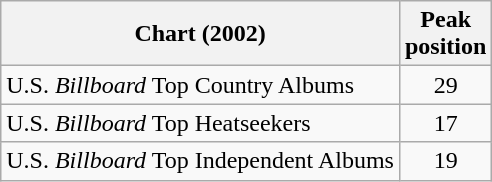<table class="wikitable">
<tr>
<th>Chart (2002)</th>
<th>Peak<br>position</th>
</tr>
<tr>
<td>U.S. <em>Billboard</em> Top Country Albums</td>
<td align="center">29</td>
</tr>
<tr>
<td>U.S. <em>Billboard</em> Top Heatseekers</td>
<td align="center">17</td>
</tr>
<tr>
<td>U.S. <em>Billboard</em> Top Independent Albums</td>
<td align="center">19</td>
</tr>
</table>
